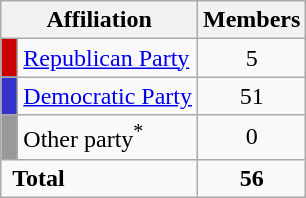<table class=wikitable>
<tr>
<th colspan=2 align=center valign=bottom>Affiliation</th>
<th valign=bottom>Members</th>
</tr>
<tr>
<td bgcolor="#CC0000"> </td>
<td><a href='#'>Republican Party</a></td>
<td align=center>5</td>
</tr>
<tr>
<td bgcolor="#3333CC"> </td>
<td><a href='#'>Democratic Party</a></td>
<td align=center>51</td>
</tr>
<tr>
<td bgcolor="#999999"> </td>
<td>Other party<sup>*</sup></td>
<td align=center>0</td>
</tr>
<tr>
<td colspan=2> <strong>Total</strong></td>
<td align=center><strong>56</strong></td>
</tr>
</table>
